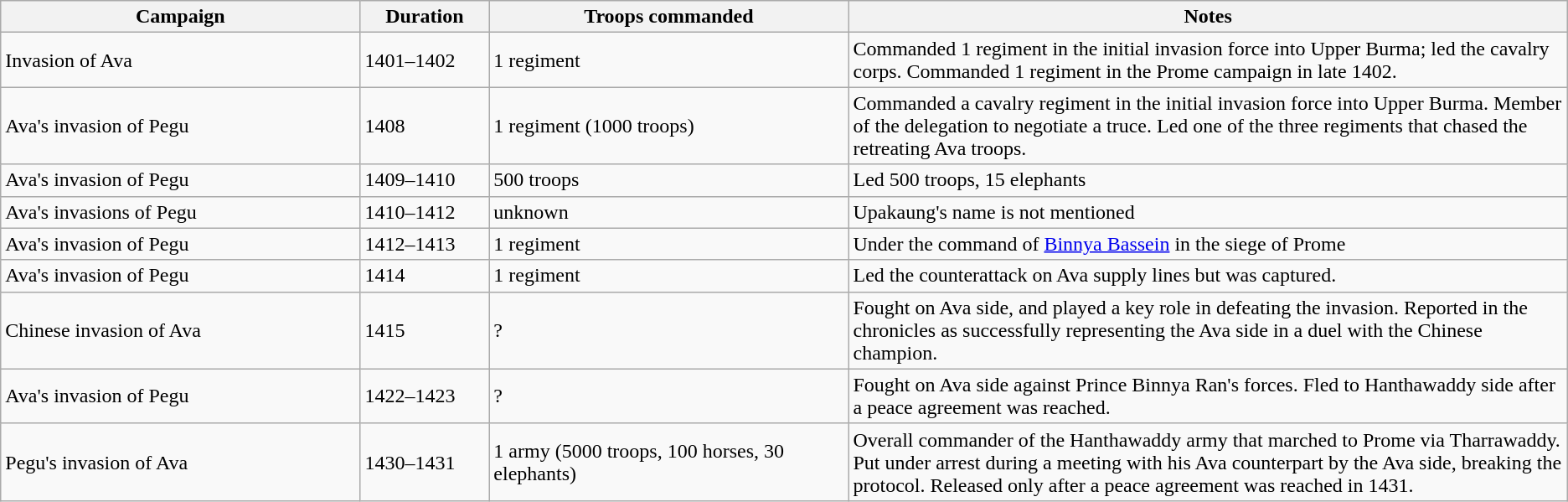<table class="wikitable" border="1">
<tr>
<th width=15%>Campaign</th>
<th width=5%>Duration</th>
<th width=15%>Troops commanded</th>
<th width=30%>Notes</th>
</tr>
<tr>
<td>Invasion of Ava</td>
<td>1401–1402</td>
<td>1 regiment</td>
<td>Commanded 1 regiment in the initial invasion force into Upper Burma; led the cavalry corps. Commanded 1 regiment in the Prome campaign in late 1402.</td>
</tr>
<tr>
<td>Ava's invasion of Pegu</td>
<td>1408</td>
<td>1 regiment (1000 troops)</td>
<td>Commanded a cavalry regiment in the initial invasion force into Upper Burma. Member of the delegation to negotiate a truce. Led one of the three regiments that chased the retreating Ava troops.</td>
</tr>
<tr>
<td>Ava's invasion of Pegu</td>
<td>1409–1410</td>
<td>500 troops</td>
<td>Led 500 troops, 15 elephants</td>
</tr>
<tr>
<td>Ava's invasions of Pegu</td>
<td>1410–1412</td>
<td>unknown</td>
<td>Upakaung's name is not mentioned</td>
</tr>
<tr>
<td>Ava's invasion of Pegu</td>
<td>1412–1413</td>
<td>1 regiment</td>
<td>Under the command of <a href='#'>Binnya Bassein</a> in the siege of Prome</td>
</tr>
<tr>
<td>Ava's invasion of Pegu</td>
<td>1414</td>
<td>1 regiment</td>
<td>Led the counterattack on Ava supply lines but was captured.</td>
</tr>
<tr>
<td>Chinese invasion of Ava</td>
<td>1415</td>
<td>?</td>
<td>Fought on Ava side, and played a key role in defeating the invasion. Reported in the chronicles as successfully representing the Ava side in a duel with the Chinese champion.</td>
</tr>
<tr>
<td>Ava's invasion of Pegu</td>
<td>1422–1423</td>
<td>?</td>
<td>Fought on Ava side against Prince Binnya Ran's forces. Fled to Hanthawaddy side after a peace agreement was reached.</td>
</tr>
<tr>
<td>Pegu's invasion of Ava</td>
<td>1430–1431</td>
<td>1 army (5000 troops, 100 horses, 30 elephants)</td>
<td>Overall commander of the Hanthawaddy army that marched to Prome via Tharrawaddy. Put under arrest during a meeting with his Ava counterpart by the Ava side, breaking the protocol. Released only after a peace agreement was reached in 1431.</td>
</tr>
</table>
